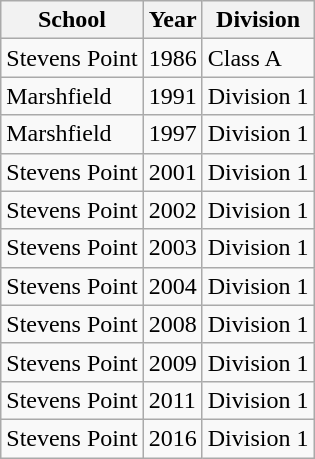<table class="wikitable">
<tr>
<th>School</th>
<th>Year</th>
<th>Division</th>
</tr>
<tr>
<td>Stevens Point</td>
<td>1986</td>
<td>Class A</td>
</tr>
<tr>
<td>Marshfield</td>
<td>1991</td>
<td>Division 1</td>
</tr>
<tr>
<td>Marshfield</td>
<td>1997</td>
<td>Division 1</td>
</tr>
<tr>
<td>Stevens Point</td>
<td>2001</td>
<td>Division 1</td>
</tr>
<tr>
<td>Stevens Point</td>
<td>2002</td>
<td>Division 1</td>
</tr>
<tr>
<td>Stevens Point</td>
<td>2003</td>
<td>Division 1</td>
</tr>
<tr>
<td>Stevens Point</td>
<td>2004</td>
<td>Division 1</td>
</tr>
<tr>
<td>Stevens Point</td>
<td>2008</td>
<td>Division 1</td>
</tr>
<tr>
<td>Stevens Point</td>
<td>2009</td>
<td>Division 1</td>
</tr>
<tr>
<td>Stevens Point</td>
<td>2011</td>
<td>Division 1</td>
</tr>
<tr>
<td>Stevens Point</td>
<td>2016</td>
<td>Division 1</td>
</tr>
</table>
